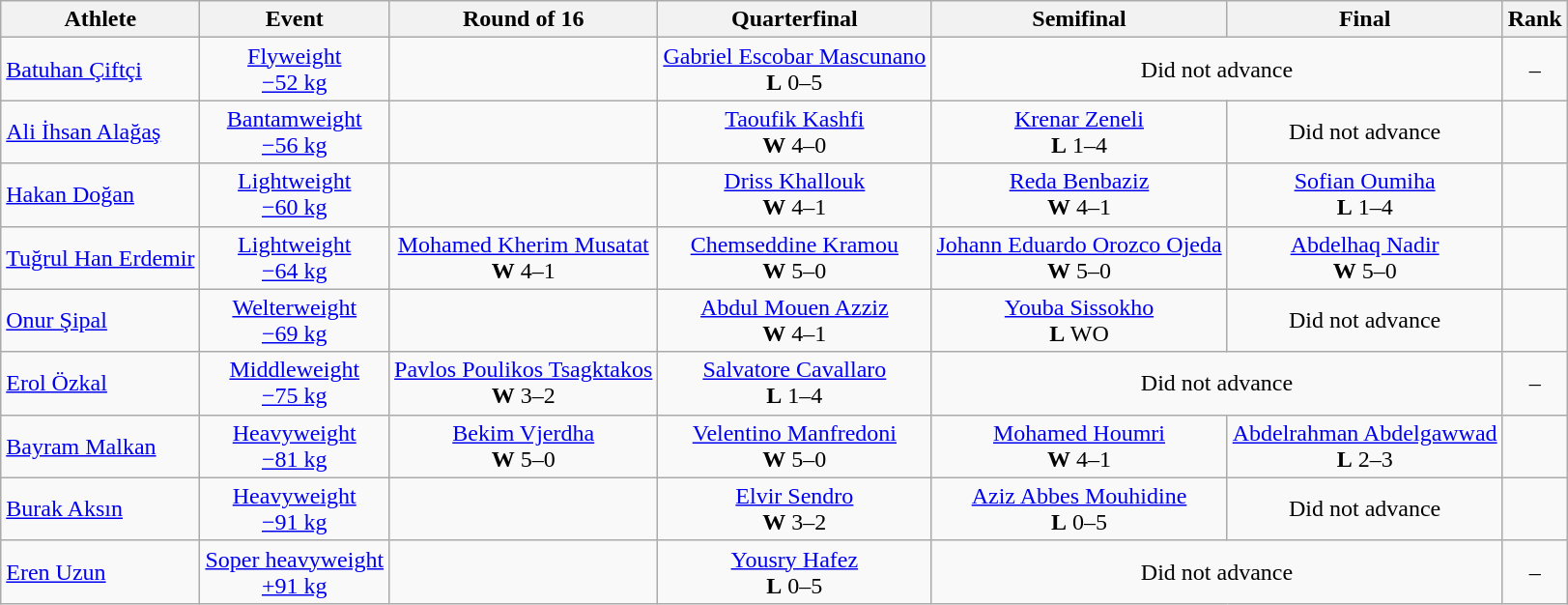<table class="wikitable">
<tr>
<th>Athlete</th>
<th>Event</th>
<th>Round of 16</th>
<th>Quarterfinal</th>
<th>Semifinal</th>
<th>Final</th>
<th>Rank</th>
</tr>
<tr align=center>
<td align=left><a href='#'>Batuhan Çiftçi</a></td>
<td><a href='#'>Flyweight<br> −52 kg</a></td>
<td></td>
<td> <a href='#'>Gabriel Escobar Mascunano</a><br><strong>L</strong> 0–5</td>
<td colspan=2>Did not advance</td>
<td>–</td>
</tr>
<tr align=center>
<td align=left><a href='#'>Ali İhsan Alağaş</a></td>
<td><a href='#'>Bantamweight<br>−56 kg</a></td>
<td></td>
<td> <a href='#'>Taoufik Kashfi</a><br><strong>W</strong> 4–0</td>
<td> <a href='#'>Krenar Zeneli</a><br><strong>L</strong> 1–4</td>
<td>Did not advance</td>
<td></td>
</tr>
<tr align=center>
<td align=left><a href='#'>Hakan Doğan</a></td>
<td><a href='#'>Lightweight<br>−60 kg</a></td>
<td></td>
<td> <a href='#'>Driss Khallouk</a><br><strong>W</strong> 4–1</td>
<td> <a href='#'>Reda Benbaziz</a><br><strong>W</strong> 4–1</td>
<td> <a href='#'>Sofian Oumiha</a><br><strong>L</strong> 1–4</td>
<td></td>
</tr>
<tr align=center>
<td align=left><a href='#'>Tuğrul Han Erdemir</a></td>
<td><a href='#'>Lightweight<br>−64 kg</a></td>
<td> <a href='#'>Mohamed Kherim Musatat</a><br><strong>W</strong> 4–1</td>
<td> <a href='#'>Chemseddine Kramou</a><br><strong>W</strong> 5–0</td>
<td> <a href='#'>Johann Eduardo Orozco Ojeda</a><br><strong>W</strong> 5–0</td>
<td> <a href='#'>Abdelhaq Nadir</a><br><strong>W</strong> 5–0</td>
<td></td>
</tr>
<tr align=center>
<td align=left><a href='#'>Onur Şipal</a></td>
<td><a href='#'>Welterweight<br> −69 kg</a></td>
<td></td>
<td> <a href='#'>Abdul Mouen Azziz</a><br><strong>W</strong> 4–1</td>
<td> <a href='#'>Youba Sissokho</a><br><strong>L</strong> WO</td>
<td>Did not advance</td>
<td></td>
</tr>
<tr align=center>
<td align=left><a href='#'>Erol Özkal</a></td>
<td><a href='#'>Middleweight<br>−75 kg</a></td>
<td> <a href='#'>Pavlos Poulikos Tsagktakos</a><br><strong>W</strong> 3–2</td>
<td> <a href='#'>Salvatore Cavallaro</a><br><strong>L</strong> 1–4</td>
<td colspan=2>Did not advance</td>
<td>–</td>
</tr>
<tr align=center>
<td align=left><a href='#'>Bayram Malkan</a></td>
<td><a href='#'>Heavyweight<br> −81 kg</a></td>
<td> <a href='#'>Bekim Vjerdha</a><br><strong>W</strong> 5–0</td>
<td> <a href='#'>Velentino Manfredoni</a><br><strong>W</strong> 5–0</td>
<td> <a href='#'>Mohamed Houmri</a><br><strong>W</strong> 4–1</td>
<td> <a href='#'>Abdelrahman Abdelgawwad</a><br><strong>L</strong> 2–3</td>
<td></td>
</tr>
<tr align=center>
<td align=left><a href='#'>Burak Aksın</a></td>
<td><a href='#'>Heavyweight<br> −91 kg</a></td>
<td></td>
<td> <a href='#'>Elvir Sendro</a><br><strong>W</strong> 3–2</td>
<td> <a href='#'>Aziz Abbes Mouhidine</a><br><strong>L</strong> 0–5</td>
<td>Did not advance</td>
<td></td>
</tr>
<tr align=center>
<td align=left><a href='#'>Eren Uzun</a></td>
<td><a href='#'>Soper heavyweight<br> +91 kg</a></td>
<td></td>
<td> <a href='#'>Yousry Hafez</a><br><strong>L</strong> 0–5</td>
<td colspan=2>Did not advance</td>
<td>–</td>
</tr>
</table>
